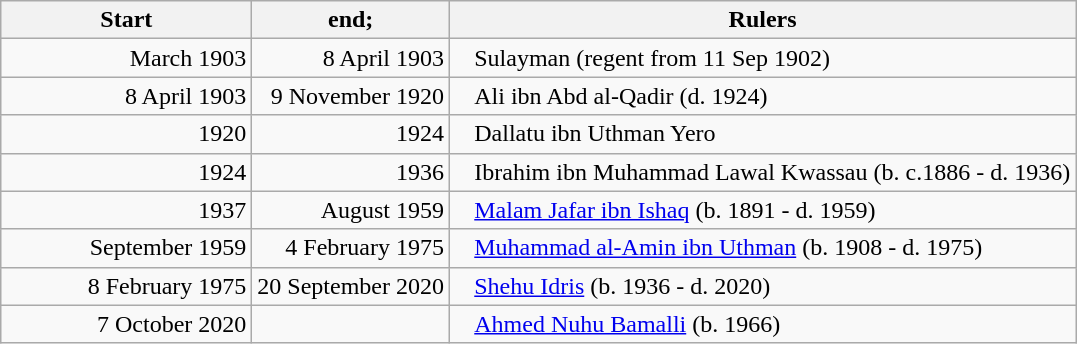<table class=wikitable style="text-align:right;">
<tr>
<th style="width:10em;">Start</th>
<th>end;</th>
<th>Rulers</th>
</tr>
<tr>
<td>March 1903</td>
<td>8 April 1903</td>
<td style="text-align:left;padding-left:1em;">Sulayman (regent from 11 Sep 1902)</td>
</tr>
<tr>
<td>8 April 1903</td>
<td>9 November 1920</td>
<td style="text-align:left;padding-left:1em;">Ali ibn Abd al-Qadir  (d. 1924)</td>
</tr>
<tr>
<td>1920</td>
<td>1924</td>
<td style="text-align:left;padding-left:1em;">Dallatu ibn Uthman Yero</td>
</tr>
<tr>
<td>1924</td>
<td>1936</td>
<td style="text-align:left;padding-left:1em;">Ibrahim ibn Muhammad Lawal Kwassau     (b. c.1886 - d. 1936)</td>
</tr>
<tr>
<td>1937</td>
<td>August 1959</td>
<td style="text-align:left;padding-left:1em;"><a href='#'>Malam Jafar ibn Ishaq</a> (b. 1891 - d. 1959)</td>
</tr>
<tr>
<td>September 1959</td>
<td>4 February 1975</td>
<td style="text-align:left;padding-left:1em;"><a href='#'>Muhammad al-Amin ibn Uthman</a> (b. 1908 - d. 1975)</td>
</tr>
<tr>
<td>8 February 1975</td>
<td>20 September 2020</td>
<td style="text-align:left;padding-left:1em;"><a href='#'>Shehu Idris</a>   (b. 1936 - d. 2020)</td>
</tr>
<tr>
<td>7 October 2020</td>
<td></td>
<td style="text-align:left;padding-left:1em;"><a href='#'>Ahmed Nuhu Bamalli</a> (b. 1966)</td>
</tr>
</table>
